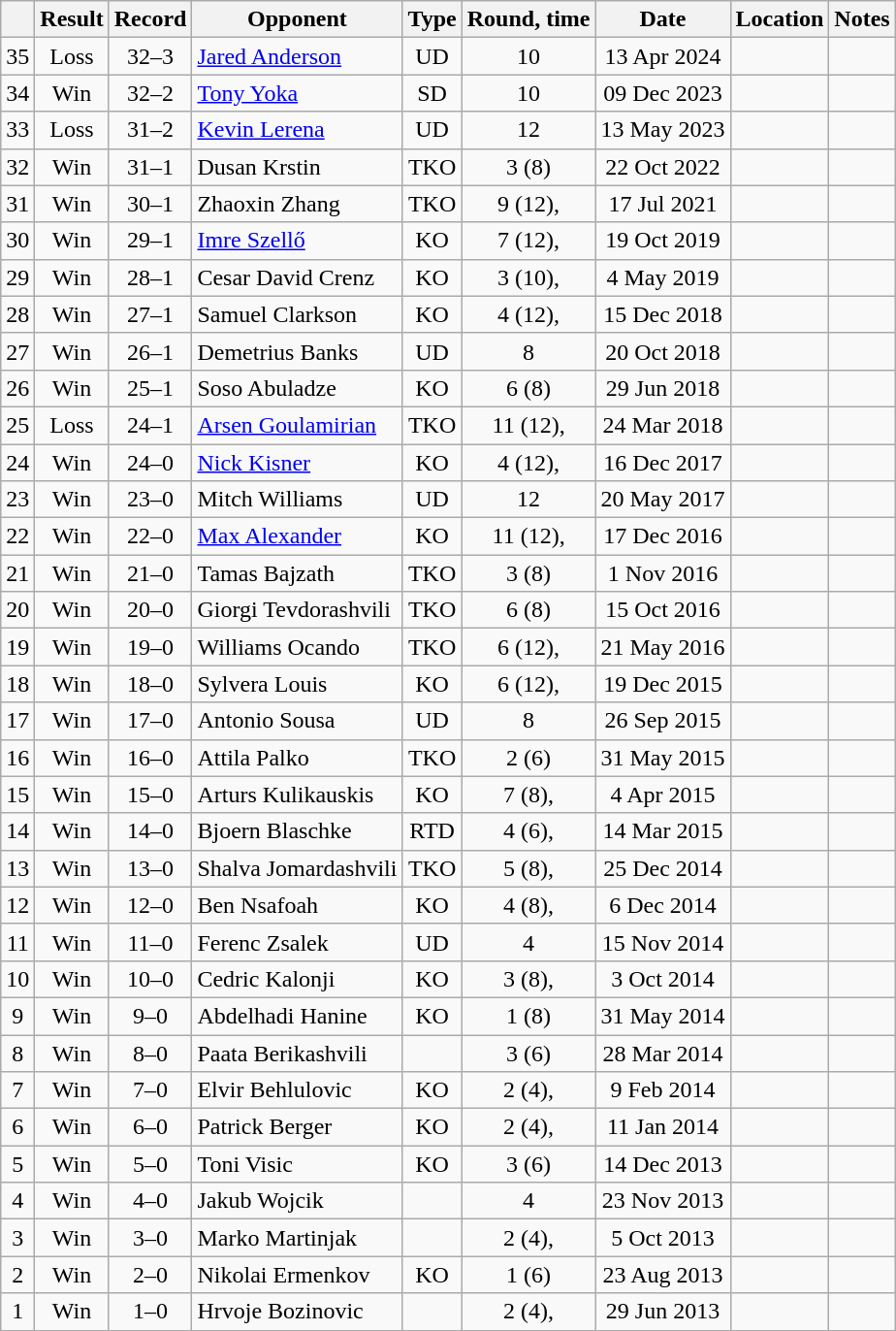<table class="wikitable" style="text-align:center">
<tr>
<th></th>
<th>Result</th>
<th>Record</th>
<th>Opponent</th>
<th>Type</th>
<th>Round, time</th>
<th>Date</th>
<th>Location</th>
<th>Notes</th>
</tr>
<tr>
<td>35</td>
<td>Loss</td>
<td>32–3</td>
<td style="text-align:left;"><a href='#'>Jared Anderson</a></td>
<td>UD</td>
<td>10</td>
<td>13 Apr 2024</td>
<td align=left></td>
<td></td>
</tr>
<tr>
<td>34</td>
<td>Win</td>
<td>32–2</td>
<td style="text-align:left;"><a href='#'>Tony Yoka</a></td>
<td>SD</td>
<td>10</td>
<td>09 Dec 2023</td>
<td align=left></td>
<td></td>
</tr>
<tr>
<td>33</td>
<td>Loss</td>
<td>31–2</td>
<td style="text-align:left;"><a href='#'>Kevin Lerena</a></td>
<td>UD</td>
<td>12</td>
<td>13 May 2023</td>
<td align=left></td>
<td></td>
</tr>
<tr>
<td>32</td>
<td>Win</td>
<td>31–1</td>
<td align=left>Dusan Krstin</td>
<td>TKO</td>
<td>3 (8)</td>
<td>22 Oct 2022</td>
<td align=left></td>
<td></td>
</tr>
<tr>
<td>31</td>
<td>Win</td>
<td>30–1</td>
<td align=left>Zhaoxin Zhang</td>
<td>TKO</td>
<td>9 (12), </td>
<td>17 Jul 2021</td>
<td align=left></td>
<td align=left></td>
</tr>
<tr>
<td>30</td>
<td>Win</td>
<td>29–1</td>
<td align=left><a href='#'>Imre Szellő</a></td>
<td>KO</td>
<td>7 (12), </td>
<td>19 Oct 2019</td>
<td align=left></td>
<td align=left></td>
</tr>
<tr>
<td>29</td>
<td>Win</td>
<td>28–1</td>
<td align=left>Cesar David Crenz</td>
<td>KO</td>
<td>3 (10), </td>
<td>4 May 2019</td>
<td align=left></td>
<td></td>
</tr>
<tr>
<td>28</td>
<td>Win</td>
<td>27–1</td>
<td align=left>Samuel Clarkson</td>
<td>KO</td>
<td>4 (12), </td>
<td>15 Dec 2018</td>
<td align=left></td>
<td align=left></td>
</tr>
<tr>
<td>27</td>
<td>Win</td>
<td>26–1</td>
<td align=left>Demetrius Banks</td>
<td>UD</td>
<td>8</td>
<td>20 Oct 2018</td>
<td align=left></td>
<td></td>
</tr>
<tr>
<td>26</td>
<td>Win</td>
<td>25–1</td>
<td align=left>Soso Abuladze</td>
<td>KO</td>
<td>6 (8)</td>
<td>29 Jun 2018</td>
<td align=left></td>
<td></td>
</tr>
<tr>
<td>25</td>
<td>Loss</td>
<td>24–1</td>
<td align=left><a href='#'>Arsen Goulamirian</a></td>
<td>TKO</td>
<td>11 (12), </td>
<td>24 Mar 2018</td>
<td align=left></td>
<td align=left></td>
</tr>
<tr>
<td>24</td>
<td>Win</td>
<td>24–0</td>
<td align=left><a href='#'>Nick Kisner</a></td>
<td>KO</td>
<td>4 (12), </td>
<td>16 Dec 2017</td>
<td align=left></td>
<td align=left></td>
</tr>
<tr>
<td>23</td>
<td>Win</td>
<td>23–0</td>
<td align=left>Mitch Williams</td>
<td>UD</td>
<td>12</td>
<td>20 May 2017</td>
<td align=left></td>
<td align=left></td>
</tr>
<tr>
<td>22</td>
<td>Win</td>
<td>22–0</td>
<td align=left><a href='#'>Max Alexander</a></td>
<td>KO</td>
<td>11 (12), </td>
<td>17 Dec 2016</td>
<td align=left></td>
<td align=left></td>
</tr>
<tr>
<td>21</td>
<td>Win</td>
<td>21–0</td>
<td align=left>Tamas Bajzath</td>
<td>TKO</td>
<td>3 (8)</td>
<td>1 Nov 2016</td>
<td align=left></td>
<td></td>
</tr>
<tr>
<td>20</td>
<td>Win</td>
<td>20–0</td>
<td align=left>Giorgi Tevdorashvili</td>
<td>TKO</td>
<td>6 (8)</td>
<td>15 Oct 2016</td>
<td align=left></td>
<td></td>
</tr>
<tr>
<td>19</td>
<td>Win</td>
<td>19–0</td>
<td align=left>Williams Ocando</td>
<td>TKO</td>
<td>6 (12), </td>
<td>21 May 2016</td>
<td align=left></td>
<td align=left></td>
</tr>
<tr>
<td>18</td>
<td>Win</td>
<td>18–0</td>
<td align=left>Sylvera Louis</td>
<td>KO</td>
<td>6 (12), </td>
<td>19 Dec 2015</td>
<td align=left></td>
<td align=left></td>
</tr>
<tr>
<td>17</td>
<td>Win</td>
<td>17–0</td>
<td align=left>Antonio Sousa</td>
<td>UD</td>
<td>8</td>
<td>26 Sep 2015</td>
<td align=left></td>
<td></td>
</tr>
<tr>
<td>16</td>
<td>Win</td>
<td>16–0</td>
<td align=left>Attila Palko</td>
<td>TKO</td>
<td>2 (6)</td>
<td>31 May 2015</td>
<td align=left></td>
<td></td>
</tr>
<tr>
<td>15</td>
<td>Win</td>
<td>15–0</td>
<td align=left>Arturs Kulikauskis</td>
<td>KO</td>
<td>7 (8), </td>
<td>4 Apr 2015</td>
<td align=left></td>
<td></td>
</tr>
<tr>
<td>14</td>
<td>Win</td>
<td>14–0</td>
<td align=left>Bjoern Blaschke</td>
<td>RTD</td>
<td>4 (6), </td>
<td>14 Mar 2015</td>
<td align=left></td>
<td></td>
</tr>
<tr>
<td>13</td>
<td>Win</td>
<td>13–0</td>
<td align=left>Shalva Jomardashvili</td>
<td>TKO</td>
<td>5 (8), </td>
<td>25 Dec 2014</td>
<td align=left></td>
<td></td>
</tr>
<tr>
<td>12</td>
<td>Win</td>
<td>12–0</td>
<td align=left>Ben Nsafoah</td>
<td>KO</td>
<td>4 (8), </td>
<td>6 Dec 2014</td>
<td align=left></td>
<td></td>
</tr>
<tr>
<td>11</td>
<td>Win</td>
<td>11–0</td>
<td align=left>Ferenc Zsalek</td>
<td>UD</td>
<td>4</td>
<td>15 Nov 2014</td>
<td align=left></td>
<td></td>
</tr>
<tr>
<td>10</td>
<td>Win</td>
<td>10–0</td>
<td align=left>Cedric Kalonji</td>
<td>KO</td>
<td>3 (8), </td>
<td>3 Oct 2014</td>
<td align=left></td>
<td></td>
</tr>
<tr>
<td>9</td>
<td>Win</td>
<td>9–0</td>
<td align=left>Abdelhadi Hanine</td>
<td>KO</td>
<td>1 (8)</td>
<td>31 May 2014</td>
<td align=left></td>
<td></td>
</tr>
<tr>
<td>8</td>
<td>Win</td>
<td>8–0</td>
<td align=left>Paata Berikashvili</td>
<td></td>
<td>3 (6)</td>
<td>28 Mar 2014</td>
<td align=left></td>
<td></td>
</tr>
<tr>
<td>7</td>
<td>Win</td>
<td>7–0</td>
<td align=left>Elvir Behlulovic</td>
<td>KO</td>
<td>2 (4), </td>
<td>9 Feb 2014</td>
<td align=left></td>
<td></td>
</tr>
<tr>
<td>6</td>
<td>Win</td>
<td>6–0</td>
<td align=left>Patrick Berger</td>
<td>KO</td>
<td>2 (4), </td>
<td>11 Jan 2014</td>
<td align=left></td>
<td></td>
</tr>
<tr>
<td>5</td>
<td>Win</td>
<td>5–0</td>
<td align=left>Toni Visic</td>
<td>KO</td>
<td>3 (6)</td>
<td>14 Dec 2013</td>
<td align=left></td>
<td></td>
</tr>
<tr>
<td>4</td>
<td>Win</td>
<td>4–0</td>
<td align=left>Jakub Wojcik</td>
<td></td>
<td>4</td>
<td>23 Nov 2013</td>
<td align=left></td>
<td></td>
</tr>
<tr>
<td>3</td>
<td>Win</td>
<td>3–0</td>
<td align=left>Marko Martinjak</td>
<td></td>
<td>2 (4), </td>
<td>5 Oct 2013</td>
<td align=left></td>
<td></td>
</tr>
<tr>
<td>2</td>
<td>Win</td>
<td>2–0</td>
<td align=left>Nikolai Ermenkov</td>
<td>KO</td>
<td>1 (6)</td>
<td>23 Aug 2013</td>
<td align=left></td>
<td></td>
</tr>
<tr>
<td>1</td>
<td>Win</td>
<td>1–0</td>
<td align=left>Hrvoje Bozinovic</td>
<td></td>
<td>2 (4), </td>
<td>29 Jun 2013</td>
<td align=left></td>
<td></td>
</tr>
</table>
